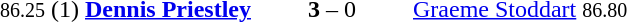<table style="text-align:center">
<tr>
<th width=223></th>
<th width=100></th>
<th width=223></th>
</tr>
<tr>
<td align=right><small>86.25</small> (1) <strong><a href='#'>Dennis Priestley</a></strong> </td>
<td><strong>3</strong> – 0</td>
<td align=left> <a href='#'>Graeme Stoddart</a> <small>86.80</small></td>
</tr>
</table>
